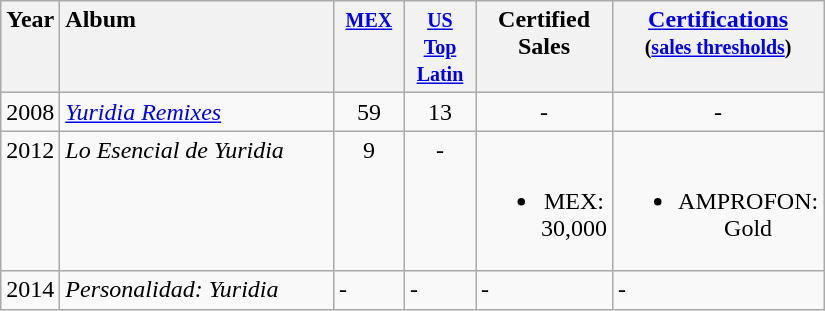<table class="wikitable">
<tr>
<th style="text-align:left; vertical-align:top;">Year</th>
<th style="vertical-align:top; text-align:left; width:175px;">Album</th>
<th style="vertical-align:top; text-align:center; width:40px;"><small><a href='#'>MEX</a></small></th>
<th style="vertical-align:top; text-align:center; width:40px;"><small><a href='#'>US Top Latin</a></small></th>
<th style="vertical-align:top; text-align:center; width:40px;">Certified Sales</th>
<th style="vertical-align:top; text-align:center; width:40px;"><a href='#'>Certifications</a><br><small>(<a href='#'>sales thresholds</a>)</small><br></th>
</tr>
<tr style="vertical-align:top;">
<td style="text-align:left; ">2008</td>
<td style="text-align:left; "><em><a href='#'>Yuridia Remixes</a></em></td>
<td style="text-align:center; width:40px;">59</td>
<td style="text-align:center; width:40px;">13</td>
<td style="text-align:center; width:40px;">-</td>
<td style="vertical-align:top; text-align:center; width:40px;">-</td>
</tr>
<tr>
<td style="text-align:left; vertical-align:top;">2012</td>
<td style="text-align:left; vertical-align:top;"><em>Lo Esencial de Yuridia</em></td>
<td style="vertical-align:top; text-align:center; width:40px;">9</td>
<td style="vertical-align:top; text-align:center; width:40px;">-</td>
<td style="vertical-align:top; text-align:center; width:40px;"><br><ul><li>MEX: 30,000</li></ul></td>
<td style="vertical-align:top; text-align:center; width:40px;"><br><ul><li>AMPROFON: Gold</li></ul></td>
</tr>
<tr>
<td>2014</td>
<td><em>Personalidad: Yuridia</em></td>
<td>-</td>
<td>-</td>
<td>-</td>
<td>-</td>
</tr>
</table>
